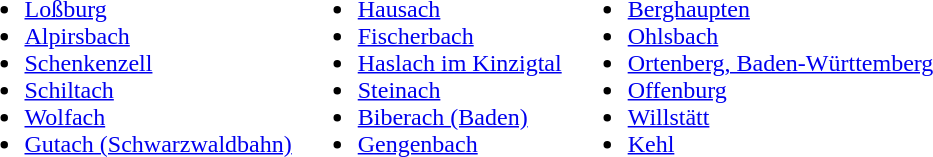<table>
<tr>
<td valign="top"><br><ul><li><a href='#'>Loßburg</a></li><li><a href='#'>Alpirsbach</a></li><li><a href='#'>Schenkenzell</a></li><li><a href='#'>Schiltach</a></li><li><a href='#'>Wolfach</a></li><li><a href='#'>Gutach (Schwarzwaldbahn)</a></li></ul></td>
<td valign="top"><br><ul><li><a href='#'>Hausach</a></li><li><a href='#'>Fischerbach</a></li><li><a href='#'>Haslach im Kinzigtal</a></li><li><a href='#'>Steinach</a></li><li><a href='#'>Biberach (Baden)</a></li><li><a href='#'>Gengenbach</a></li></ul></td>
<td valign="top"><br><ul><li><a href='#'>Berghaupten</a></li><li><a href='#'>Ohlsbach</a></li><li><a href='#'>Ortenberg, Baden-Württemberg</a></li><li><a href='#'>Offenburg</a></li><li><a href='#'>Willstätt</a></li><li><a href='#'>Kehl</a></li></ul></td>
</tr>
</table>
